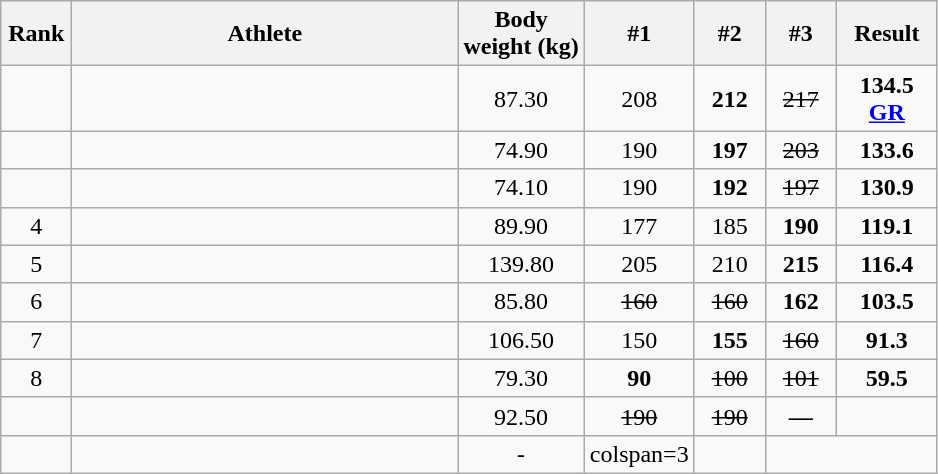<table class="wikitable sortable" style="text-align:center;">
<tr>
<th width=40>Rank</th>
<th width=250>Athlete</th>
<th>Body<br>weight (kg)</th>
<th width=40 class="unsortable">#1</th>
<th width=40 class="unsortable">#2</th>
<th width=40 class="unsortable">#3</th>
<th width=60>Result</th>
</tr>
<tr>
<td></td>
<td align=left></td>
<td>87.30</td>
<td>208</td>
<td><strong>212</strong></td>
<td><s>217</s></td>
<td><strong>134.5 <a href='#'>GR</a></strong></td>
</tr>
<tr>
<td></td>
<td align=left></td>
<td>74.90</td>
<td>190</td>
<td><strong>197</strong></td>
<td><s>203</s></td>
<td><strong>133.6</strong></td>
</tr>
<tr>
<td></td>
<td align=left></td>
<td>74.10</td>
<td>190</td>
<td><strong>192</strong></td>
<td><s>197</s></td>
<td><strong>130.9</strong></td>
</tr>
<tr>
<td>4</td>
<td align=left></td>
<td>89.90</td>
<td>177</td>
<td>185</td>
<td><strong>190</strong></td>
<td><strong>119.1</strong></td>
</tr>
<tr>
<td>5</td>
<td align=left></td>
<td>139.80</td>
<td>205</td>
<td>210</td>
<td><strong>215</strong></td>
<td><strong>116.4</strong></td>
</tr>
<tr>
<td>6</td>
<td align=left></td>
<td>85.80</td>
<td><s>160</s></td>
<td><s>160</s></td>
<td><strong>162</strong></td>
<td><strong>103.5</strong></td>
</tr>
<tr>
<td>7</td>
<td align=left></td>
<td>106.50</td>
<td>150</td>
<td><strong>155</strong></td>
<td><s>160</s></td>
<td><strong>91.3</strong></td>
</tr>
<tr>
<td>8</td>
<td align=left></td>
<td>79.30</td>
<td><strong>90</strong></td>
<td><s>100</s></td>
<td><s>101</s></td>
<td><strong>59.5</strong></td>
</tr>
<tr>
<td></td>
<td align=left></td>
<td>92.50</td>
<td><s>190</s></td>
<td><s>190</s></td>
<td><strong>―</strong></td>
<td><strong></strong></td>
</tr>
<tr>
<td></td>
<td align="left"></td>
<td>-</td>
<td>colspan=3 </td>
<td><strong></strong></td>
</tr>
</table>
